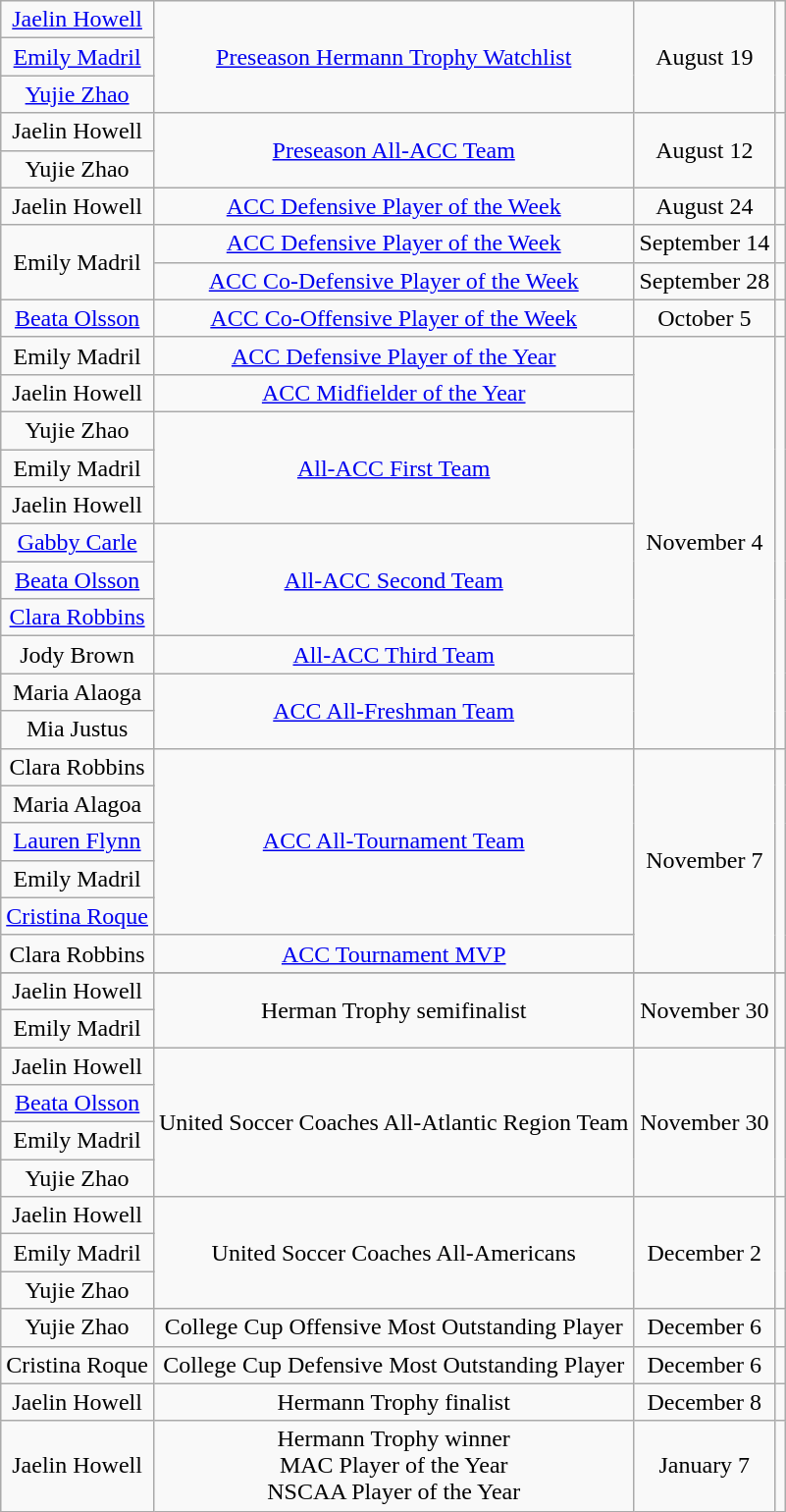<table class="wikitable sortable" style="text-align: center">
<tr>
<td><a href='#'>Jaelin Howell</a></td>
<td rowspan=3><a href='#'>Preseason Hermann Trophy Watchlist</a></td>
<td rowspan=3>August 19</td>
<td rowspan=3></td>
</tr>
<tr>
<td><a href='#'>Emily Madril</a></td>
</tr>
<tr>
<td><a href='#'>Yujie Zhao</a></td>
</tr>
<tr>
<td>Jaelin Howell</td>
<td rowspan=2><a href='#'>Preseason All-ACC Team</a></td>
<td rowspan=2>August 12</td>
<td rowspan=2></td>
</tr>
<tr>
<td>Yujie Zhao</td>
</tr>
<tr>
<td>Jaelin Howell</td>
<td><a href='#'>ACC Defensive Player of the Week</a></td>
<td>August 24</td>
<td></td>
</tr>
<tr>
<td rowspan=2>Emily Madril</td>
<td><a href='#'>ACC Defensive Player of the Week</a></td>
<td>September 14</td>
<td></td>
</tr>
<tr>
<td><a href='#'>ACC Co-Defensive Player of the Week</a></td>
<td>September 28</td>
<td></td>
</tr>
<tr>
<td><a href='#'>Beata Olsson</a></td>
<td><a href='#'>ACC Co-Offensive Player of the Week</a></td>
<td>October 5</td>
<td></td>
</tr>
<tr>
<td>Emily Madril</td>
<td><a href='#'>ACC Defensive Player of the Year</a></td>
<td rowspan=11>November 4</td>
<td rowspan=11></td>
</tr>
<tr>
<td>Jaelin Howell</td>
<td><a href='#'>ACC Midfielder of the Year</a></td>
</tr>
<tr>
<td>Yujie Zhao</td>
<td rowspan=3><a href='#'>All-ACC First Team</a></td>
</tr>
<tr>
<td>Emily Madril</td>
</tr>
<tr>
<td>Jaelin Howell</td>
</tr>
<tr>
<td><a href='#'>Gabby Carle</a></td>
<td rowspan=3><a href='#'>All-ACC Second Team</a></td>
</tr>
<tr>
<td><a href='#'>Beata Olsson</a></td>
</tr>
<tr>
<td><a href='#'>Clara Robbins</a></td>
</tr>
<tr>
<td>Jody Brown</td>
<td><a href='#'>All-ACC Third Team</a></td>
</tr>
<tr>
<td>Maria Alaoga</td>
<td rowspan=2><a href='#'>ACC All-Freshman Team</a></td>
</tr>
<tr>
<td>Mia Justus</td>
</tr>
<tr>
<td>Clara Robbins</td>
<td rowspan=5><a href='#'>ACC All-Tournament Team</a></td>
<td rowspan=6>November 7</td>
<td rowspan=6></td>
</tr>
<tr>
<td>Maria Alagoa</td>
</tr>
<tr>
<td><a href='#'>Lauren Flynn</a></td>
</tr>
<tr>
<td>Emily Madril</td>
</tr>
<tr>
<td><a href='#'>Cristina Roque</a></td>
</tr>
<tr>
<td>Clara Robbins</td>
<td><a href='#'>ACC Tournament MVP</a></td>
</tr>
<tr>
</tr>
<tr>
<td>Jaelin Howell</td>
<td rowspan=2>Herman Trophy semifinalist</td>
<td rowspan=2>November 30</td>
<td rowspan=2></td>
</tr>
<tr>
<td>Emily Madril</td>
</tr>
<tr>
<td>Jaelin Howell</td>
<td rowspan=4>United Soccer Coaches All-Atlantic Region Team</td>
<td rowspan=4>November 30</td>
<td rowspan=4></td>
</tr>
<tr>
<td><a href='#'>Beata Olsson</a></td>
</tr>
<tr>
<td>Emily Madril</td>
</tr>
<tr>
<td>Yujie Zhao</td>
</tr>
<tr>
<td>Jaelin Howell</td>
<td rowspan=3>United Soccer Coaches All-Americans</td>
<td rowspan=3>December 2</td>
<td rowspan=3></td>
</tr>
<tr>
<td>Emily Madril</td>
</tr>
<tr>
<td>Yujie Zhao</td>
</tr>
<tr>
<td>Yujie Zhao</td>
<td>College Cup Offensive Most Outstanding Player</td>
<td>December 6</td>
<td></td>
</tr>
<tr>
<td>Cristina Roque</td>
<td>College Cup Defensive Most Outstanding Player</td>
<td>December 6</td>
<td></td>
</tr>
<tr>
<td>Jaelin Howell</td>
<td>Hermann Trophy finalist</td>
<td>December 8</td>
<td></td>
</tr>
<tr>
<td>Jaelin Howell</td>
<td>Hermann Trophy winner<br>MAC Player of the Year<br>NSCAA Player of the Year</td>
<td>January 7</td>
<td></td>
</tr>
</table>
